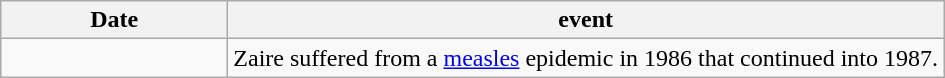<table class=wikitable>
<tr>
<th style="width:9em">Date</th>
<th>event</th>
</tr>
<tr>
<td></td>
<td>Zaire suffered from a <a href='#'>measles</a> epidemic in 1986 that continued into 1987.</td>
</tr>
</table>
